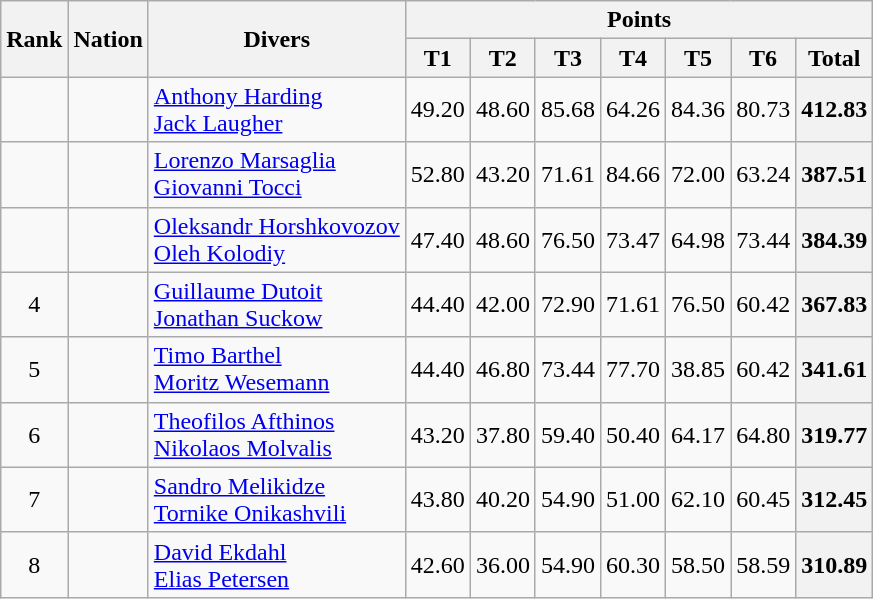<table class="wikitable" style="text-align:center">
<tr>
<th rowspan=2>Rank</th>
<th rowspan=2>Nation</th>
<th rowspan=2>Divers</th>
<th colspan=7>Points</th>
</tr>
<tr>
<th>T1</th>
<th>T2</th>
<th>T3</th>
<th>T4</th>
<th>T5</th>
<th>T6</th>
<th>Total</th>
</tr>
<tr>
<td></td>
<td align=left></td>
<td align=left><a href='#'>Anthony Harding</a><br><a href='#'>Jack Laugher</a></td>
<td>49.20</td>
<td>48.60</td>
<td>85.68</td>
<td>64.26</td>
<td>84.36</td>
<td>80.73</td>
<th>412.83</th>
</tr>
<tr>
<td></td>
<td align=left></td>
<td align=left><a href='#'>Lorenzo Marsaglia</a><br><a href='#'>Giovanni Tocci</a></td>
<td>52.80</td>
<td>43.20</td>
<td>71.61</td>
<td>84.66</td>
<td>72.00</td>
<td>63.24</td>
<th>387.51</th>
</tr>
<tr>
<td></td>
<td align=left></td>
<td align=left><a href='#'>Oleksandr Horshkovozov</a><br><a href='#'>Oleh Kolodiy</a></td>
<td>47.40</td>
<td>48.60</td>
<td>76.50</td>
<td>73.47</td>
<td>64.98</td>
<td>73.44</td>
<th>384.39</th>
</tr>
<tr>
<td>4</td>
<td align=left></td>
<td align=left><a href='#'>Guillaume Dutoit</a><br><a href='#'>Jonathan Suckow</a></td>
<td>44.40</td>
<td>42.00</td>
<td>72.90</td>
<td>71.61</td>
<td>76.50</td>
<td>60.42</td>
<th>367.83</th>
</tr>
<tr>
<td>5</td>
<td align=left></td>
<td align=left><a href='#'>Timo Barthel</a><br><a href='#'>Moritz Wesemann</a></td>
<td>44.40</td>
<td>46.80</td>
<td>73.44</td>
<td>77.70</td>
<td>38.85</td>
<td>60.42</td>
<th>341.61</th>
</tr>
<tr>
<td>6</td>
<td align=left></td>
<td align=left><a href='#'>Theofilos Afthinos</a><br><a href='#'>Nikolaos Molvalis</a></td>
<td>43.20</td>
<td>37.80</td>
<td>59.40</td>
<td>50.40</td>
<td>64.17</td>
<td>64.80</td>
<th>319.77</th>
</tr>
<tr>
<td>7</td>
<td align=left></td>
<td align=left><a href='#'>Sandro Melikidze</a><br><a href='#'>Tornike Onikashvili</a></td>
<td>43.80</td>
<td>40.20</td>
<td>54.90</td>
<td>51.00</td>
<td>62.10</td>
<td>60.45</td>
<th>312.45</th>
</tr>
<tr>
<td>8</td>
<td align=left></td>
<td align=left><a href='#'>David Ekdahl</a><br><a href='#'>Elias Petersen</a></td>
<td>42.60</td>
<td>36.00</td>
<td>54.90</td>
<td>60.30</td>
<td>58.50</td>
<td>58.59</td>
<th>310.89</th>
</tr>
</table>
